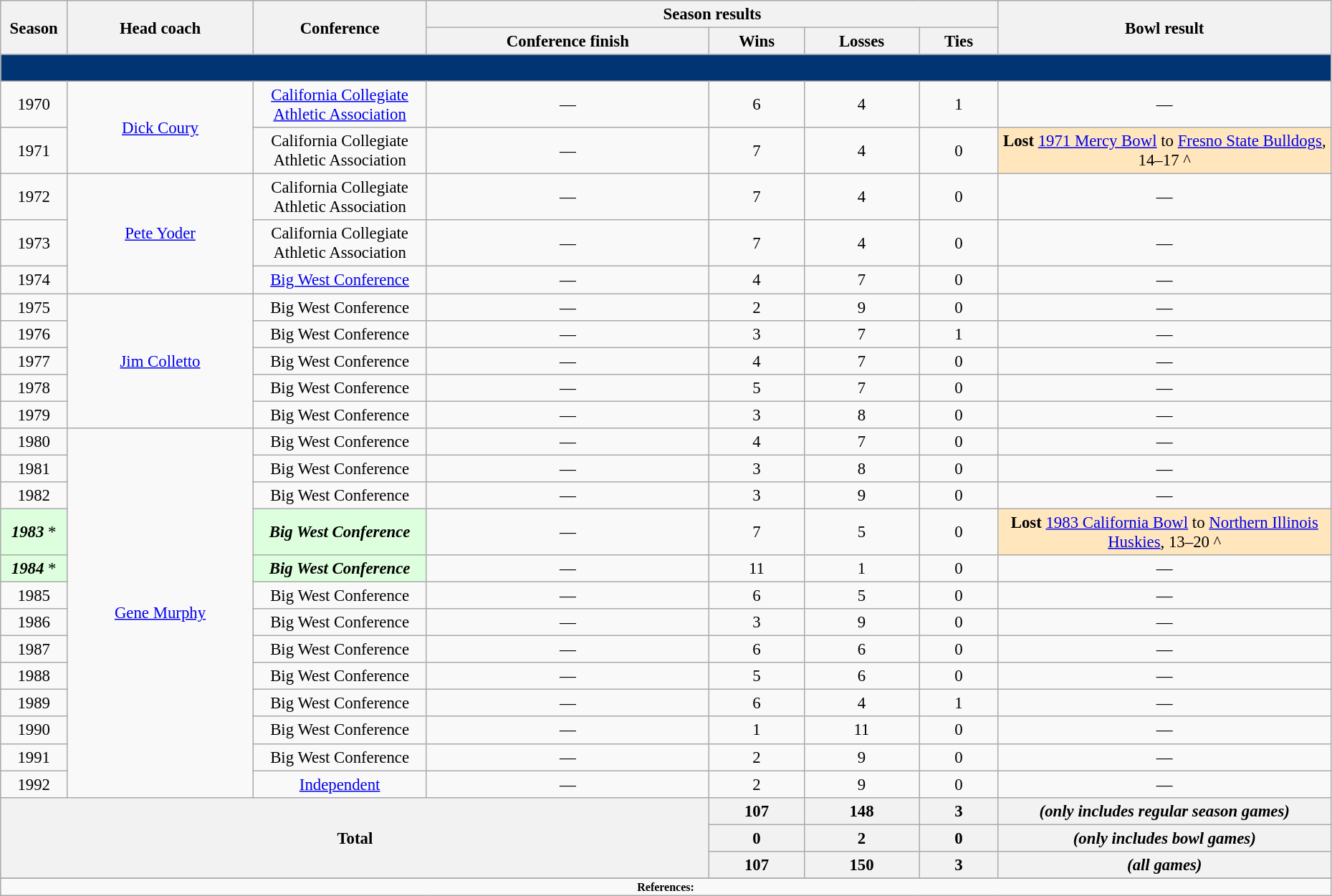<table class="wikitable" style="font-size: 95%; width:98%;">
<tr>
<th rowspan="2" style="width:5%;">Season</th>
<th rowspan="2" style="width:14%;">Head coach</th>
<th rowspan="2" style="width:13%;">Conference</th>
<th colspan="4">Season results</th>
<th rowspan="2" style="width:25%;">Bowl result</th>
</tr>
<tr>
<th>Conference finish</th>
<th>Wins</th>
<th>Losses</th>
<th>Ties</th>
</tr>
<tr>
<td align="center" Colspan="8" style="background:#003473;color:#003473"><span><strong>Cal State Fullerton Titans</strong></span></td>
</tr>
<tr>
<td align="center">1970</td>
<td align="center" rowspan=2><a href='#'>Dick Coury</a></td>
<td align="center"><a href='#'>California Collegiate Athletic Association</a></td>
<td align="center">—</td>
<td align="center">6</td>
<td align="center">4</td>
<td align="center">1</td>
<td align="center">—</td>
</tr>
<tr>
<td align="center">1971</td>
<td align="center">California Collegiate Athletic Association</td>
<td align="center">—</td>
<td align="center">7</td>
<td align="center">4</td>
<td align="center">0</td>
<td align="center" style="background: #ffe6bd;"><strong>Lost</strong> <a href='#'>1971 Mercy Bowl</a> to <a href='#'>Fresno State Bulldogs</a>, 14–17 ^</td>
</tr>
<tr>
<td align="center">1972</td>
<td align="center" rowspan=3><a href='#'>Pete Yoder</a></td>
<td align="center">California Collegiate Athletic Association</td>
<td align="center">—</td>
<td align="center">7</td>
<td align="center">4</td>
<td align="center">0</td>
<td align="center">—</td>
</tr>
<tr>
<td align="center">1973</td>
<td align="center">California Collegiate Athletic Association</td>
<td align="center">—</td>
<td align="center">7</td>
<td align="center">4</td>
<td align="center">0</td>
<td align="center">—</td>
</tr>
<tr>
<td align="center">1974</td>
<td align="center"><a href='#'>Big West Conference</a></td>
<td align="center">—</td>
<td align="center">4</td>
<td align="center">7</td>
<td align="center">0</td>
<td align="center">—</td>
</tr>
<tr>
<td align="center">1975</td>
<td align="center" rowspan=5><a href='#'>Jim Colletto</a></td>
<td align="center">Big West Conference</td>
<td align="center">—</td>
<td align="center">2</td>
<td align="center">9</td>
<td align="center">0</td>
<td align="center">—</td>
</tr>
<tr>
<td align="center">1976</td>
<td align="center">Big West Conference</td>
<td align="center">—</td>
<td align="center">3</td>
<td align="center">7</td>
<td align="center">1</td>
<td align="center">—</td>
</tr>
<tr>
<td align="center">1977</td>
<td align="center">Big West Conference</td>
<td align="center">—</td>
<td align="center">4</td>
<td align="center">7</td>
<td align="center">0</td>
<td align="center">—</td>
</tr>
<tr>
<td align="center">1978</td>
<td align="center">Big West Conference</td>
<td align="center">—</td>
<td align="center">5</td>
<td align="center">7</td>
<td align="center">0</td>
<td align="center">—</td>
</tr>
<tr>
<td align="center">1979</td>
<td align="center">Big West Conference</td>
<td align="center">—</td>
<td align="center">3</td>
<td align="center">8</td>
<td align="center">0</td>
<td align="center">—</td>
</tr>
<tr>
<td align="center">1980</td>
<td align="center" rowspan=13><a href='#'>Gene Murphy</a></td>
<td align="center">Big West Conference</td>
<td align="center">—</td>
<td align="center">4</td>
<td align="center">7</td>
<td align="center">0</td>
<td align="center">—</td>
</tr>
<tr>
<td align="center">1981</td>
<td align="center">Big West Conference</td>
<td align="center">—</td>
<td align="center">3</td>
<td align="center">8</td>
<td align="center">0</td>
<td align="center">—</td>
</tr>
<tr>
<td align="center">1982</td>
<td align="center">Big West Conference</td>
<td align="center">—</td>
<td align="center">3</td>
<td align="center">9</td>
<td align="center">0</td>
<td align="center">—</td>
</tr>
<tr>
<td align="center" style="background: #ddffdd;"><strong><em>1983</em></strong> *</td>
<td align="center" style="background: #ddffdd;"><strong><em>Big West Conference</em></strong></td>
<td align="center">—</td>
<td align="center">7</td>
<td align="center">5</td>
<td align="center">0</td>
<td align="center" style="background: #ffe6bd;"><strong>Lost</strong> <a href='#'>1983 California Bowl</a> to <a href='#'>Northern Illinois Huskies</a>, 13–20 ^</td>
</tr>
<tr>
<td align="center" style="background: #ddffdd;"><strong><em>1984</em></strong> *</td>
<td align="center" style="background: #ddffdd;"><strong><em>Big West Conference</em></strong></td>
<td align="center">—</td>
<td align="center">11</td>
<td align="center">1</td>
<td align="center">0</td>
<td align="center">—</td>
</tr>
<tr>
<td align="center">1985</td>
<td align="center">Big West Conference</td>
<td align="center">—</td>
<td align="center">6</td>
<td align="center">5</td>
<td align="center">0</td>
<td align="center">—</td>
</tr>
<tr>
<td align="center">1986</td>
<td align="center">Big West Conference</td>
<td align="center">—</td>
<td align="center">3</td>
<td align="center">9</td>
<td align="center">0</td>
<td align="center">—</td>
</tr>
<tr>
<td align="center">1987</td>
<td align="center">Big West Conference</td>
<td align="center">—</td>
<td align="center">6</td>
<td align="center">6</td>
<td align="center">0</td>
<td align="center">—</td>
</tr>
<tr>
<td align="center">1988</td>
<td align="center">Big West Conference</td>
<td align="center">—</td>
<td align="center">5</td>
<td align="center">6</td>
<td align="center">0</td>
<td align="center">—</td>
</tr>
<tr>
<td align="center">1989</td>
<td align="center">Big West Conference</td>
<td align="center">—</td>
<td align="center">6</td>
<td align="center">4</td>
<td align="center">1</td>
<td align="center">—</td>
</tr>
<tr>
<td align="center">1990</td>
<td align="center">Big West Conference</td>
<td align="center">—</td>
<td align="center">1</td>
<td align="center">11</td>
<td align="center">0</td>
<td align="center">—</td>
</tr>
<tr>
<td align="center">1991</td>
<td align="center">Big West Conference</td>
<td align="center">—</td>
<td align="center">2</td>
<td align="center">9</td>
<td align="center">0</td>
<td align="center">—</td>
</tr>
<tr>
<td align="center">1992</td>
<td align="center"><a href='#'>Independent</a></td>
<td align="center">—</td>
<td align="center">2</td>
<td align="center">9</td>
<td align="center">0</td>
<td align="center">—</td>
</tr>
<tr>
<th align="center" rowSpan="3" colSpan="4">Total</th>
<th align="center">107</th>
<th align="center">148</th>
<th align="center">3</th>
<th colSpan="2" align="center"><em>(only includes regular season games)</em></th>
</tr>
<tr>
<th align="center">0</th>
<th align="center">2</th>
<th align="center">0</th>
<th colSpan="2" align="center"><em>(only includes bowl games)</em></th>
</tr>
<tr>
<th align="center">107</th>
<th align="center">150</th>
<th align="center">3</th>
<th colSpan="2" align="center"><em>(all games)</em></th>
</tr>
<tr>
</tr>
<tr>
<td colspan="8" style="font-size: 8pt" align="center"><strong>References:</strong></td>
</tr>
</table>
